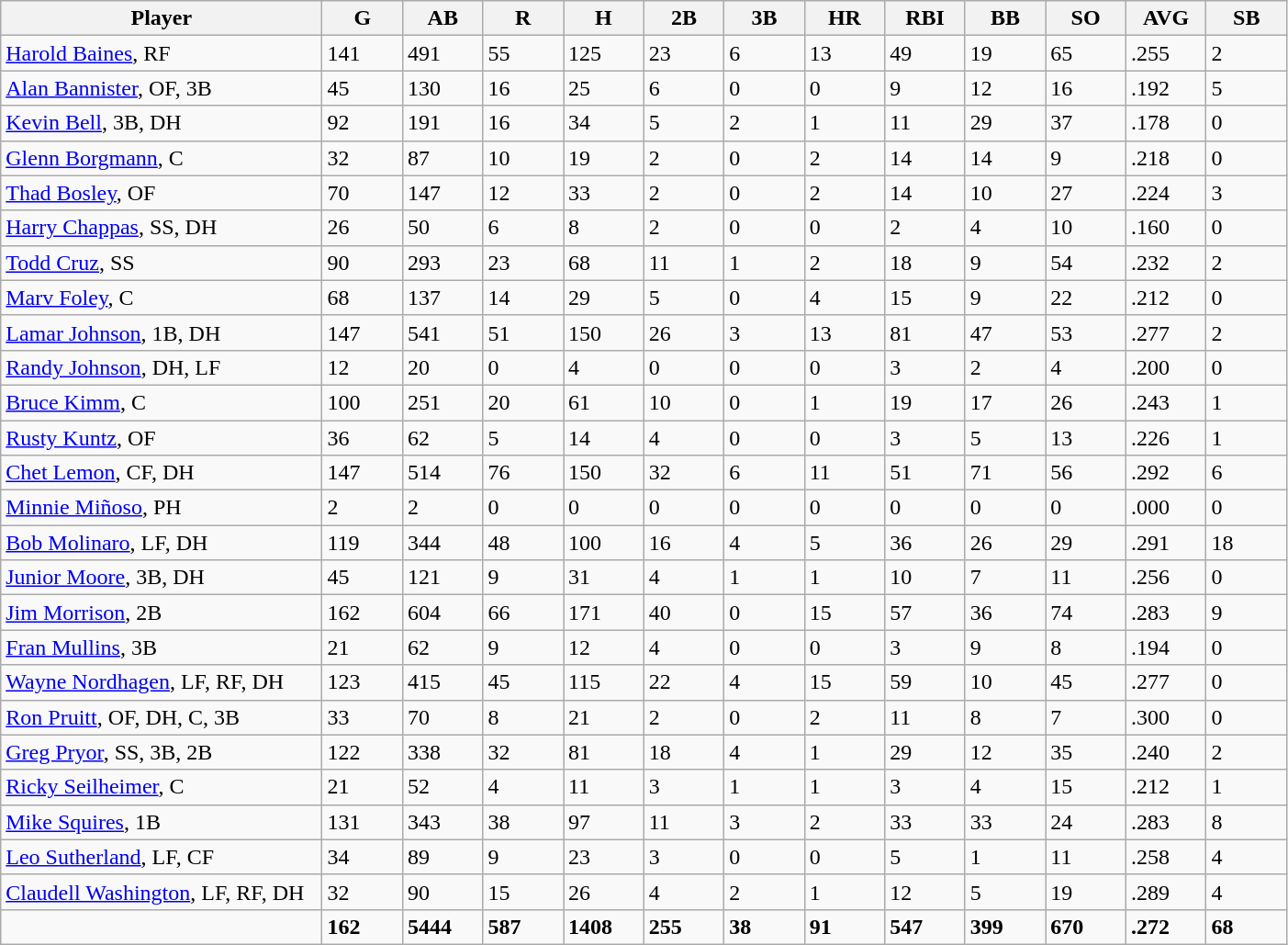<table class="wikitable sortable">
<tr>
<th bgcolor="#DDDDFF" width="24%">Player</th>
<th bgcolor="#DDDDFF" width="6%">G</th>
<th bgcolor="#DDDDFF" width="6%">AB</th>
<th bgcolor="#DDDDFF" width="6%">R</th>
<th bgcolor="#DDDDFF" width="6%">H</th>
<th bgcolor="#DDDDFF" width="6%">2B</th>
<th bgcolor="#DDDDFF" width="6%">3B</th>
<th bgcolor="#DDDDFF" width="6%">HR</th>
<th bgcolor="#DDDDFF" width="6%">RBI</th>
<th bgcolor="#DDDDFF" width="6%">BB</th>
<th bgcolor="#DDDDFF" width="6%">SO</th>
<th bgcolor="#DDDDFF" width="6%">AVG</th>
<th bgcolor="#DDDDFF" width="6%">SB</th>
</tr>
<tr>
<td><a href='#'>Harold Baines</a>, RF</td>
<td>141</td>
<td>491</td>
<td>55</td>
<td>125</td>
<td>23</td>
<td>6</td>
<td>13</td>
<td>49</td>
<td>19</td>
<td>65</td>
<td>.255</td>
<td>2</td>
</tr>
<tr>
<td><a href='#'>Alan Bannister</a>, OF, 3B</td>
<td>45</td>
<td>130</td>
<td>16</td>
<td>25</td>
<td>6</td>
<td>0</td>
<td>0</td>
<td>9</td>
<td>12</td>
<td>16</td>
<td>.192</td>
<td>5</td>
</tr>
<tr>
<td><a href='#'>Kevin Bell</a>, 3B, DH</td>
<td>92</td>
<td>191</td>
<td>16</td>
<td>34</td>
<td>5</td>
<td>2</td>
<td>1</td>
<td>11</td>
<td>29</td>
<td>37</td>
<td>.178</td>
<td>0</td>
</tr>
<tr>
<td><a href='#'>Glenn Borgmann</a>, C</td>
<td>32</td>
<td>87</td>
<td>10</td>
<td>19</td>
<td>2</td>
<td>0</td>
<td>2</td>
<td>14</td>
<td>14</td>
<td>9</td>
<td>.218</td>
<td>0</td>
</tr>
<tr>
<td><a href='#'>Thad Bosley</a>, OF</td>
<td>70</td>
<td>147</td>
<td>12</td>
<td>33</td>
<td>2</td>
<td>0</td>
<td>2</td>
<td>14</td>
<td>10</td>
<td>27</td>
<td>.224</td>
<td>3</td>
</tr>
<tr>
<td><a href='#'>Harry Chappas</a>, SS, DH</td>
<td>26</td>
<td>50</td>
<td>6</td>
<td>8</td>
<td>2</td>
<td>0</td>
<td>0</td>
<td>2</td>
<td>4</td>
<td>10</td>
<td>.160</td>
<td>0</td>
</tr>
<tr>
<td><a href='#'>Todd Cruz</a>, SS</td>
<td>90</td>
<td>293</td>
<td>23</td>
<td>68</td>
<td>11</td>
<td>1</td>
<td>2</td>
<td>18</td>
<td>9</td>
<td>54</td>
<td>.232</td>
<td>2</td>
</tr>
<tr>
<td><a href='#'>Marv Foley</a>, C</td>
<td>68</td>
<td>137</td>
<td>14</td>
<td>29</td>
<td>5</td>
<td>0</td>
<td>4</td>
<td>15</td>
<td>9</td>
<td>22</td>
<td>.212</td>
<td>0</td>
</tr>
<tr>
<td><a href='#'>Lamar Johnson</a>, 1B, DH</td>
<td>147</td>
<td>541</td>
<td>51</td>
<td>150</td>
<td>26</td>
<td>3</td>
<td>13</td>
<td>81</td>
<td>47</td>
<td>53</td>
<td>.277</td>
<td>2</td>
</tr>
<tr>
<td><a href='#'>Randy Johnson</a>, DH, LF</td>
<td>12</td>
<td>20</td>
<td>0</td>
<td>4</td>
<td>0</td>
<td>0</td>
<td>0</td>
<td>3</td>
<td>2</td>
<td>4</td>
<td>.200</td>
<td>0</td>
</tr>
<tr>
<td><a href='#'>Bruce Kimm</a>, C</td>
<td>100</td>
<td>251</td>
<td>20</td>
<td>61</td>
<td>10</td>
<td>0</td>
<td>1</td>
<td>19</td>
<td>17</td>
<td>26</td>
<td>.243</td>
<td>1</td>
</tr>
<tr>
<td><a href='#'>Rusty Kuntz</a>, OF</td>
<td>36</td>
<td>62</td>
<td>5</td>
<td>14</td>
<td>4</td>
<td>0</td>
<td>0</td>
<td>3</td>
<td>5</td>
<td>13</td>
<td>.226</td>
<td>1</td>
</tr>
<tr>
<td><a href='#'>Chet Lemon</a>, CF, DH</td>
<td>147</td>
<td>514</td>
<td>76</td>
<td>150</td>
<td>32</td>
<td>6</td>
<td>11</td>
<td>51</td>
<td>71</td>
<td>56</td>
<td>.292</td>
<td>6</td>
</tr>
<tr>
<td><a href='#'>Minnie Miñoso</a>, PH</td>
<td>2</td>
<td>2</td>
<td>0</td>
<td>0</td>
<td>0</td>
<td>0</td>
<td>0</td>
<td>0</td>
<td>0</td>
<td>0</td>
<td>.000</td>
<td>0</td>
</tr>
<tr>
<td><a href='#'>Bob Molinaro</a>, LF, DH</td>
<td>119</td>
<td>344</td>
<td>48</td>
<td>100</td>
<td>16</td>
<td>4</td>
<td>5</td>
<td>36</td>
<td>26</td>
<td>29</td>
<td>.291</td>
<td>18</td>
</tr>
<tr>
<td><a href='#'>Junior Moore</a>, 3B, DH</td>
<td>45</td>
<td>121</td>
<td>9</td>
<td>31</td>
<td>4</td>
<td>1</td>
<td>1</td>
<td>10</td>
<td>7</td>
<td>11</td>
<td>.256</td>
<td>0</td>
</tr>
<tr>
<td><a href='#'>Jim Morrison</a>, 2B</td>
<td>162</td>
<td>604</td>
<td>66</td>
<td>171</td>
<td>40</td>
<td>0</td>
<td>15</td>
<td>57</td>
<td>36</td>
<td>74</td>
<td>.283</td>
<td>9</td>
</tr>
<tr>
<td><a href='#'>Fran Mullins</a>, 3B</td>
<td>21</td>
<td>62</td>
<td>9</td>
<td>12</td>
<td>4</td>
<td>0</td>
<td>0</td>
<td>3</td>
<td>9</td>
<td>8</td>
<td>.194</td>
<td>0</td>
</tr>
<tr>
<td><a href='#'>Wayne Nordhagen</a>, LF, RF, DH</td>
<td>123</td>
<td>415</td>
<td>45</td>
<td>115</td>
<td>22</td>
<td>4</td>
<td>15</td>
<td>59</td>
<td>10</td>
<td>45</td>
<td>.277</td>
<td>0</td>
</tr>
<tr>
<td><a href='#'>Ron Pruitt</a>, OF, DH, C, 3B</td>
<td>33</td>
<td>70</td>
<td>8</td>
<td>21</td>
<td>2</td>
<td>0</td>
<td>2</td>
<td>11</td>
<td>8</td>
<td>7</td>
<td>.300</td>
<td>0</td>
</tr>
<tr>
<td><a href='#'>Greg Pryor</a>, SS, 3B, 2B</td>
<td>122</td>
<td>338</td>
<td>32</td>
<td>81</td>
<td>18</td>
<td>4</td>
<td>1</td>
<td>29</td>
<td>12</td>
<td>35</td>
<td>.240</td>
<td>2</td>
</tr>
<tr>
<td><a href='#'>Ricky Seilheimer</a>, C</td>
<td>21</td>
<td>52</td>
<td>4</td>
<td>11</td>
<td>3</td>
<td>1</td>
<td>1</td>
<td>3</td>
<td>4</td>
<td>15</td>
<td>.212</td>
<td>1</td>
</tr>
<tr>
<td><a href='#'>Mike Squires</a>, 1B</td>
<td>131</td>
<td>343</td>
<td>38</td>
<td>97</td>
<td>11</td>
<td>3</td>
<td>2</td>
<td>33</td>
<td>33</td>
<td>24</td>
<td>.283</td>
<td>8</td>
</tr>
<tr>
<td><a href='#'>Leo Sutherland</a>, LF, CF</td>
<td>34</td>
<td>89</td>
<td>9</td>
<td>23</td>
<td>3</td>
<td>0</td>
<td>0</td>
<td>5</td>
<td>1</td>
<td>11</td>
<td>.258</td>
<td>4</td>
</tr>
<tr>
<td><a href='#'>Claudell Washington</a>, LF, RF, DH</td>
<td>32</td>
<td>90</td>
<td>15</td>
<td>26</td>
<td>4</td>
<td>2</td>
<td>1</td>
<td>12</td>
<td>5</td>
<td>19</td>
<td>.289</td>
<td>4</td>
</tr>
<tr class="sortbottom">
<td></td>
<td><strong>162</strong></td>
<td><strong>5444</strong></td>
<td><strong>587</strong></td>
<td><strong>1408</strong></td>
<td><strong>255</strong></td>
<td><strong>38</strong></td>
<td><strong>91</strong></td>
<td><strong>547</strong></td>
<td><strong>399</strong></td>
<td><strong>670</strong></td>
<td><strong>.272</strong></td>
<td><strong>68</strong></td>
</tr>
</table>
